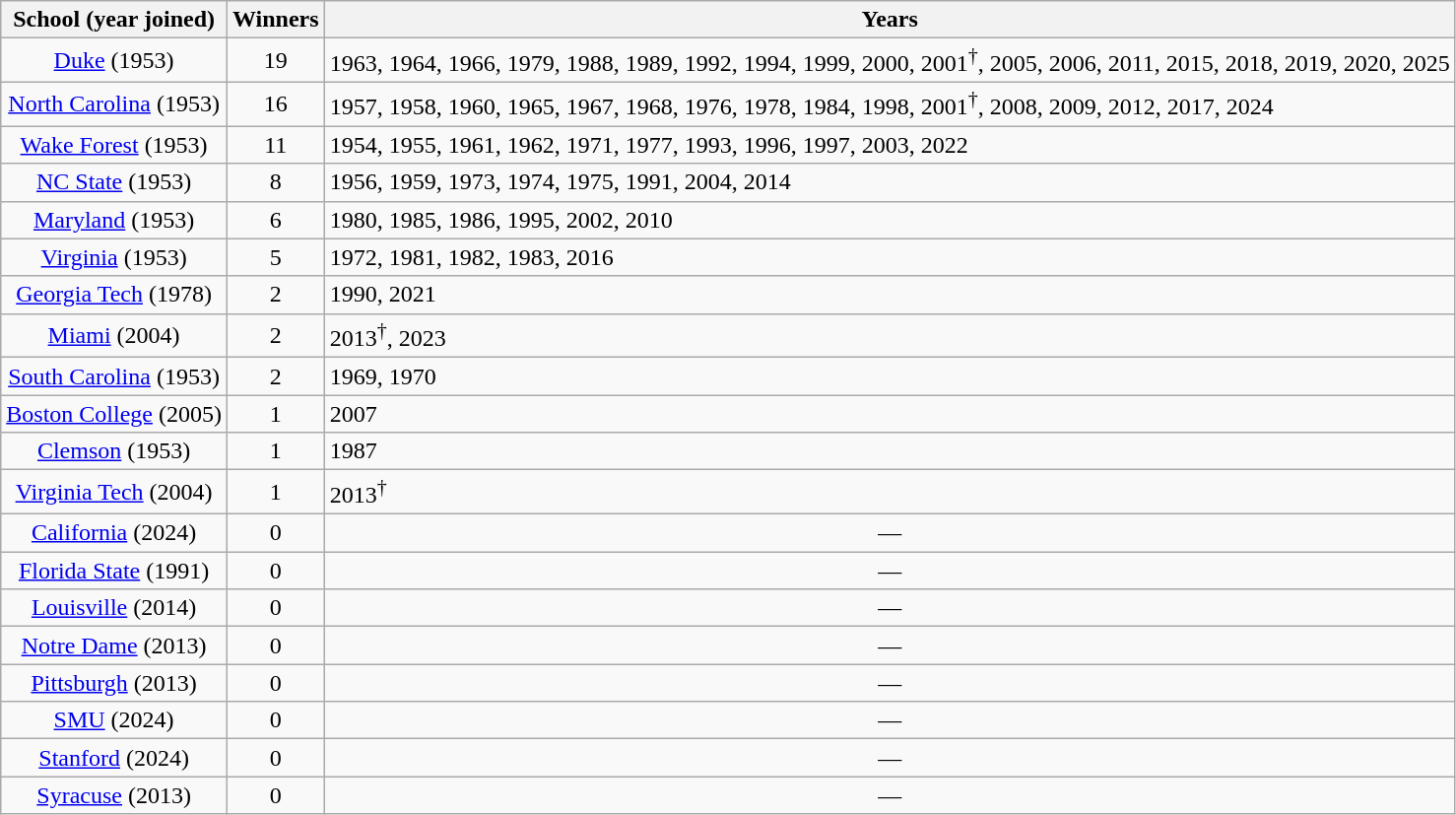<table class="wikitable unsortable">
<tr>
<th>School (year joined)</th>
<th>Winners</th>
<th>Years</th>
</tr>
<tr>
<td align=center><a href='#'>Duke</a> (1953)</td>
<td align=center>19</td>
<td>1963, 1964, 1966, 1979, 1988, 1989, 1992, 1994, 1999, 2000, 2001<sup>†</sup>, 2005, 2006, 2011, 2015, 2018, 2019, 2020, 2025</td>
</tr>
<tr>
<td align=center><a href='#'>North Carolina</a> (1953)</td>
<td align=center>16</td>
<td>1957, 1958, 1960, 1965, 1967, 1968, 1976, 1978, 1984, 1998, 2001<sup>†</sup>, 2008, 2009, 2012, 2017, 2024</td>
</tr>
<tr>
<td align=center><a href='#'>Wake Forest</a> (1953)</td>
<td align=center>11</td>
<td>1954, 1955, 1961, 1962, 1971, 1977, 1993, 1996, 1997, 2003, 2022</td>
</tr>
<tr>
<td align=center><a href='#'>NC State</a> (1953)</td>
<td align=center>8</td>
<td>1956, 1959, 1973, 1974, 1975, 1991, 2004, 2014</td>
</tr>
<tr>
<td align=center><a href='#'>Maryland</a> (1953)</td>
<td align=center>6</td>
<td>1980, 1985, 1986, 1995, 2002, 2010</td>
</tr>
<tr>
<td align=center><a href='#'>Virginia</a> (1953)</td>
<td align=center>5</td>
<td>1972, 1981, 1982, 1983, 2016</td>
</tr>
<tr>
<td align=center><a href='#'>Georgia Tech</a> (1978)</td>
<td align=center>2</td>
<td>1990, 2021</td>
</tr>
<tr>
<td align=center><a href='#'>Miami</a> (2004)</td>
<td align=center>2</td>
<td>2013<sup>†</sup>, 2023</td>
</tr>
<tr>
<td align=center><a href='#'>South Carolina</a> (1953)</td>
<td align=center>2</td>
<td>1969, 1970</td>
</tr>
<tr>
<td align=center><a href='#'>Boston College</a> (2005)</td>
<td align=center>1</td>
<td>2007</td>
</tr>
<tr>
<td align=center><a href='#'>Clemson</a> (1953)</td>
<td align=center>1</td>
<td>1987</td>
</tr>
<tr>
<td align=center><a href='#'>Virginia Tech</a> (2004)</td>
<td align=center>1</td>
<td>2013<sup>†</sup></td>
</tr>
<tr>
<td align=center><a href='#'>California</a> (2024)</td>
<td align=center>0</td>
<td align=center>—</td>
</tr>
<tr>
<td align=center><a href='#'>Florida State</a> (1991)</td>
<td align=center>0</td>
<td align=center>—</td>
</tr>
<tr>
<td align=center><a href='#'>Louisville</a> (2014)</td>
<td align=center>0</td>
<td align=center>—</td>
</tr>
<tr>
<td align=center><a href='#'>Notre Dame</a> (2013)</td>
<td align=center>0</td>
<td align=center>—</td>
</tr>
<tr>
<td align=center><a href='#'>Pittsburgh</a> (2013)</td>
<td align=center>0</td>
<td align=center>—</td>
</tr>
<tr>
<td align=center><a href='#'>SMU</a> (2024)</td>
<td align=center>0</td>
<td align=center>—</td>
</tr>
<tr>
<td align=center><a href='#'>Stanford</a> (2024)</td>
<td align=center>0</td>
<td align=center>—</td>
</tr>
<tr>
<td align=center><a href='#'>Syracuse</a> (2013)</td>
<td align=center>0</td>
<td align=center>—</td>
</tr>
</table>
